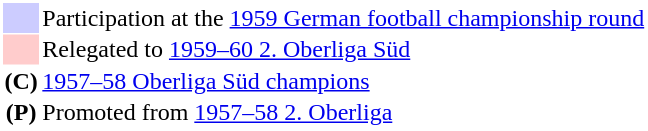<table style="border: 1px solid #ffffff; background-color: #ffffff" cellspacing="1" cellpadding="1">
<tr>
<td bgcolor="#ccccff" width="20"></td>
<td>Participation at the <a href='#'>1959 German football championship round</a></td>
</tr>
<tr>
<td bgcolor="#ffcccc"></td>
<td>Relegated to <a href='#'>1959–60 2. Oberliga Süd</a></td>
</tr>
<tr>
<th>(C)</th>
<td><a href='#'>1957–58 Oberliga Süd champions</a></td>
</tr>
<tr>
<th>(P)</th>
<td>Promoted from <a href='#'>1957–58 2. Oberliga</a></td>
</tr>
</table>
